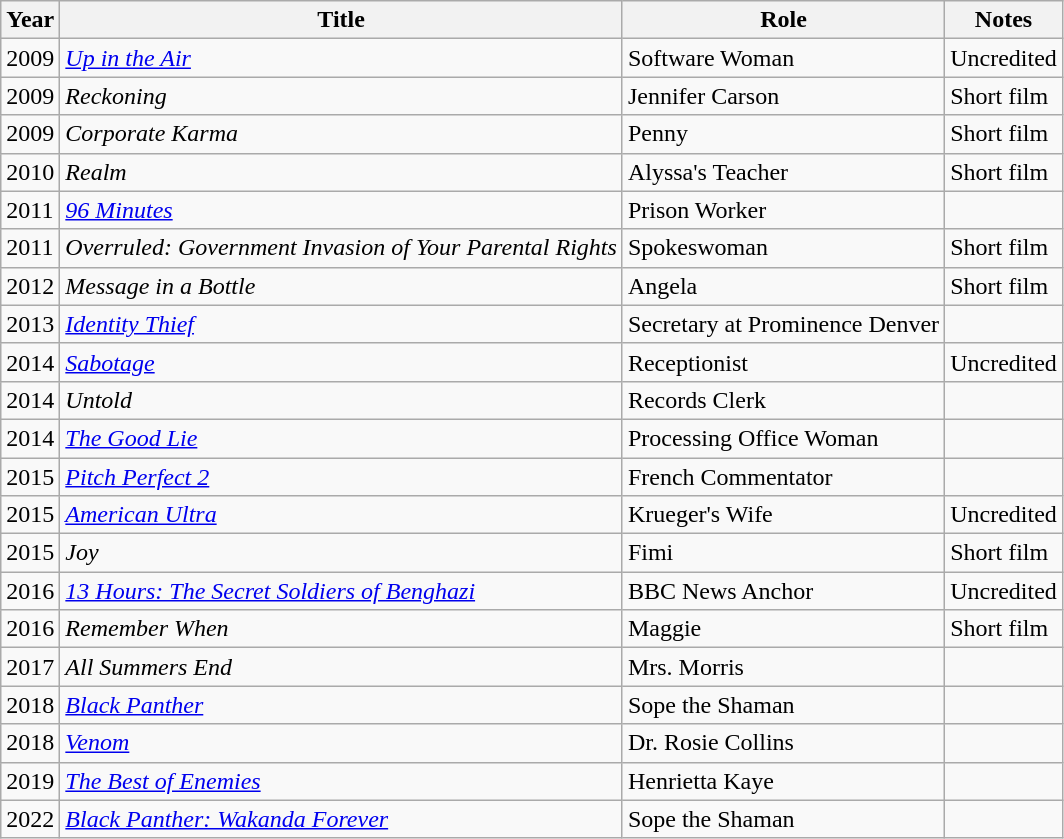<table class="wikitable sortable">
<tr>
<th>Year</th>
<th>Title</th>
<th>Role</th>
<th>Notes</th>
</tr>
<tr>
<td>2009</td>
<td><em><a href='#'>Up in the Air</a></em></td>
<td>Software Woman</td>
<td>Uncredited</td>
</tr>
<tr>
<td>2009</td>
<td><em>Reckoning</em></td>
<td>Jennifer Carson</td>
<td>Short film</td>
</tr>
<tr>
<td>2009</td>
<td><em>Corporate Karma</em></td>
<td>Penny</td>
<td>Short film</td>
</tr>
<tr>
<td>2010</td>
<td><em>Realm</em></td>
<td>Alyssa's Teacher</td>
<td>Short film</td>
</tr>
<tr>
<td>2011</td>
<td><em><a href='#'>96 Minutes</a></em></td>
<td>Prison Worker</td>
<td></td>
</tr>
<tr>
<td>2011</td>
<td><em>Overruled: Government Invasion of Your Parental Rights</em></td>
<td>Spokeswoman</td>
<td>Short film</td>
</tr>
<tr>
<td>2012</td>
<td><em>Message in a Bottle</em></td>
<td>Angela</td>
<td>Short film</td>
</tr>
<tr>
<td>2013</td>
<td><em><a href='#'>Identity Thief</a></em></td>
<td>Secretary at Prominence Denver</td>
<td></td>
</tr>
<tr>
<td>2014</td>
<td><em><a href='#'>Sabotage</a></em></td>
<td>Receptionist</td>
<td>Uncredited</td>
</tr>
<tr>
<td>2014</td>
<td><em>Untold</em></td>
<td>Records Clerk</td>
<td></td>
</tr>
<tr>
<td>2014</td>
<td><em><a href='#'>The Good Lie</a></em></td>
<td>Processing Office Woman</td>
<td></td>
</tr>
<tr>
<td>2015</td>
<td><em><a href='#'>Pitch Perfect 2</a></em></td>
<td>French Commentator</td>
<td></td>
</tr>
<tr>
<td>2015</td>
<td><em><a href='#'>American Ultra</a></em></td>
<td>Krueger's Wife</td>
<td>Uncredited</td>
</tr>
<tr>
<td>2015</td>
<td><em>Joy</em></td>
<td>Fimi</td>
<td>Short film</td>
</tr>
<tr>
<td>2016</td>
<td><em><a href='#'>13 Hours: The Secret Soldiers of Benghazi</a></em></td>
<td>BBC News Anchor</td>
<td>Uncredited</td>
</tr>
<tr>
<td>2016</td>
<td><em>Remember When</em></td>
<td>Maggie</td>
<td>Short film</td>
</tr>
<tr>
<td>2017</td>
<td><em>All Summers End</em></td>
<td>Mrs. Morris</td>
<td></td>
</tr>
<tr>
<td>2018</td>
<td><em><a href='#'>Black Panther</a></em></td>
<td>Sope the Shaman</td>
<td></td>
</tr>
<tr>
<td>2018</td>
<td><em><a href='#'>Venom</a></em></td>
<td>Dr. Rosie Collins</td>
<td></td>
</tr>
<tr>
<td>2019</td>
<td><em><a href='#'>The Best of Enemies</a></em></td>
<td>Henrietta Kaye</td>
<td></td>
</tr>
<tr>
<td>2022</td>
<td><em><a href='#'>Black Panther: Wakanda Forever</a></em></td>
<td>Sope the Shaman</td>
<td></td>
</tr>
</table>
